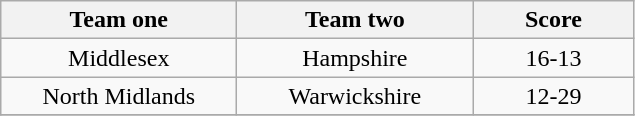<table class="wikitable" style="text-align: center">
<tr>
<th width=150>Team one</th>
<th width=150>Team two</th>
<th width=100>Score</th>
</tr>
<tr>
<td>Middlesex</td>
<td>Hampshire</td>
<td>16-13</td>
</tr>
<tr>
<td>North Midlands</td>
<td>Warwickshire</td>
<td>12-29</td>
</tr>
<tr>
</tr>
</table>
